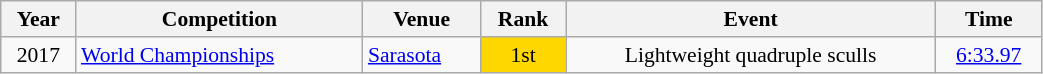<table class="wikitable" width=55% style="font-size:90%; text-align:center;">
<tr>
<th>Year</th>
<th>Competition</th>
<th>Venue</th>
<th>Rank</th>
<th>Event</th>
<th>Time</th>
</tr>
<tr>
<td rowspan=1>2017</td>
<td align=left><a href='#'>World Championships</a></td>
<td align=left> <a href='#'>Sarasota</a></td>
<td bgcolor=gold>1st</td>
<td>Lightweight quadruple sculls</td>
<td><a href='#'>6:33.97</a></td>
</tr>
</table>
